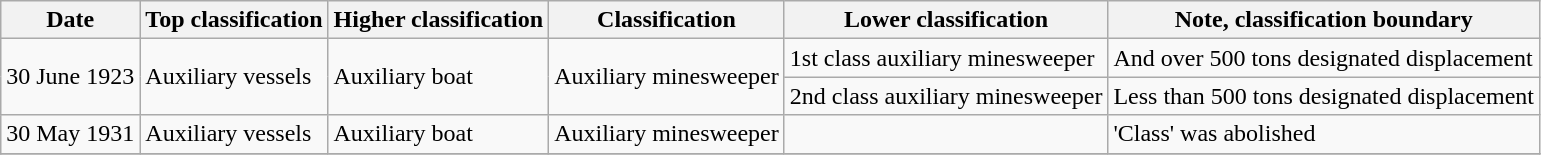<table class="wikitable">
<tr>
<th>Date</th>
<th>Top classification</th>
<th>Higher classification</th>
<th>Classification</th>
<th>Lower classification</th>
<th>Note, classification boundary</th>
</tr>
<tr>
<td rowspan="2">30 June 1923</td>
<td rowspan="2">Auxiliary vessels</td>
<td rowspan="2">Auxiliary boat</td>
<td rowspan="2">Auxiliary minesweeper</td>
<td>1st class auxiliary minesweeper</td>
<td>And over 500 tons designated displacement</td>
</tr>
<tr>
<td>2nd class auxiliary minesweeper</td>
<td>Less than 500 tons designated displacement</td>
</tr>
<tr>
<td>30 May 1931</td>
<td>Auxiliary vessels</td>
<td>Auxiliary boat</td>
<td>Auxiliary minesweeper</td>
<td></td>
<td>'Class' was abolished</td>
</tr>
<tr>
</tr>
</table>
